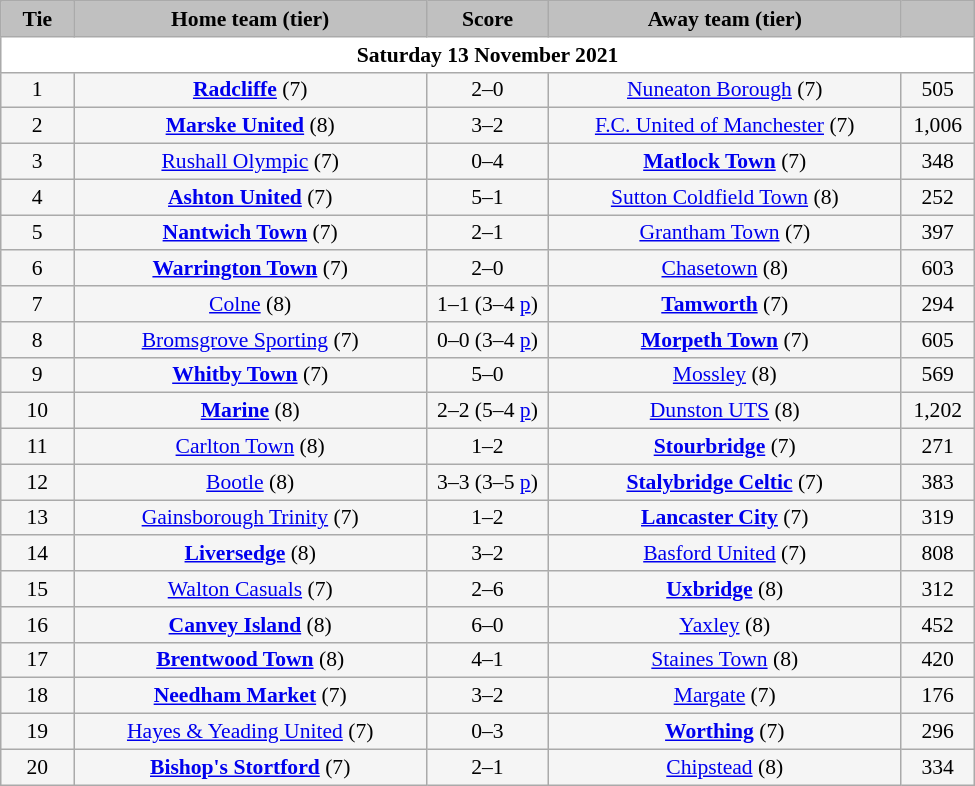<table class="wikitable" style="width: 650px; background:WhiteSmoke; text-align:center; font-size:90%">
<tr>
<td scope="col" style="width:  7.50%; background:silver;"><strong>Tie</strong></td>
<td scope="col" style="width: 36.25%; background:silver;"><strong>Home team (tier)</strong></td>
<td scope="col" style="width: 12.50%; background:silver;"><strong>Score</strong></td>
<td scope="col" style="width: 36.25%; background:silver;"><strong>Away team (tier)</strong></td>
<td scope="col" style="width:  7.50%; background:silver;"><strong></strong></td>
</tr>
<tr>
<td colspan="5" style= background:White><strong>Saturday 13 November 2021</strong></td>
</tr>
<tr>
<td>1</td>
<td><strong><a href='#'>Radcliffe</a></strong> (7)</td>
<td>2–0</td>
<td><a href='#'>Nuneaton Borough</a> (7)</td>
<td>505</td>
</tr>
<tr>
<td>2</td>
<td><strong><a href='#'>Marske United</a></strong> (8)</td>
<td>3–2</td>
<td><a href='#'>F.C. United of Manchester</a> (7)</td>
<td>1,006</td>
</tr>
<tr>
<td>3</td>
<td><a href='#'>Rushall Olympic</a> (7)</td>
<td>0–4</td>
<td><strong><a href='#'>Matlock Town</a></strong> (7)</td>
<td>348</td>
</tr>
<tr>
<td>4</td>
<td><strong><a href='#'>Ashton United</a></strong> (7)</td>
<td>5–1</td>
<td><a href='#'>Sutton Coldfield Town</a> (8)</td>
<td>252</td>
</tr>
<tr>
<td>5</td>
<td><strong><a href='#'>Nantwich Town</a></strong> (7)</td>
<td>2–1</td>
<td><a href='#'>Grantham Town</a> (7)</td>
<td>397</td>
</tr>
<tr>
<td>6</td>
<td><strong><a href='#'>Warrington Town</a></strong> (7)</td>
<td>2–0</td>
<td><a href='#'>Chasetown</a> (8)</td>
<td>603</td>
</tr>
<tr>
<td>7</td>
<td><a href='#'>Colne</a> (8)</td>
<td>1–1 (3–4 <a href='#'>p</a>)</td>
<td><strong><a href='#'>Tamworth</a></strong> (7)</td>
<td>294</td>
</tr>
<tr>
<td>8</td>
<td><a href='#'>Bromsgrove Sporting</a> (7)</td>
<td>0–0 (3–4 <a href='#'>p</a>)</td>
<td><strong><a href='#'>Morpeth Town</a></strong> (7)</td>
<td>605</td>
</tr>
<tr>
<td>9</td>
<td><strong><a href='#'>Whitby Town</a></strong> (7)</td>
<td>5–0</td>
<td><a href='#'>Mossley</a> (8)</td>
<td>569</td>
</tr>
<tr>
<td>10</td>
<td><strong><a href='#'>Marine</a></strong> (8)</td>
<td>2–2 (5–4 <a href='#'>p</a>)</td>
<td><a href='#'>Dunston UTS</a> (8)</td>
<td>1,202</td>
</tr>
<tr>
<td>11</td>
<td><a href='#'>Carlton Town</a> (8)</td>
<td>1–2</td>
<td><strong><a href='#'>Stourbridge</a></strong> (7)</td>
<td>271</td>
</tr>
<tr>
<td>12</td>
<td><a href='#'>Bootle</a> (8)</td>
<td>3–3 (3–5 <a href='#'>p</a>)</td>
<td><strong><a href='#'>Stalybridge Celtic</a></strong> (7)</td>
<td>383</td>
</tr>
<tr>
<td>13</td>
<td><a href='#'>Gainsborough Trinity</a> (7)</td>
<td>1–2</td>
<td><strong><a href='#'>Lancaster City</a></strong> (7)</td>
<td>319</td>
</tr>
<tr>
<td>14</td>
<td><strong><a href='#'>Liversedge</a></strong> (8)</td>
<td>3–2</td>
<td><a href='#'>Basford United</a> (7)</td>
<td>808</td>
</tr>
<tr>
<td>15</td>
<td><a href='#'>Walton Casuals</a> (7)</td>
<td>2–6</td>
<td><strong><a href='#'>Uxbridge</a></strong> (8)</td>
<td>312</td>
</tr>
<tr>
<td>16</td>
<td><strong><a href='#'>Canvey Island</a></strong> (8)</td>
<td>6–0</td>
<td><a href='#'>Yaxley</a> (8)</td>
<td>452</td>
</tr>
<tr>
<td>17</td>
<td><strong><a href='#'>Brentwood Town</a></strong> (8)</td>
<td>4–1</td>
<td><a href='#'>Staines Town</a> (8)</td>
<td>420</td>
</tr>
<tr>
<td>18</td>
<td><strong><a href='#'>Needham Market</a></strong> (7)</td>
<td>3–2</td>
<td><a href='#'>Margate</a> (7)</td>
<td>176</td>
</tr>
<tr>
<td>19</td>
<td><a href='#'>Hayes & Yeading United</a> (7)</td>
<td>0–3</td>
<td><strong><a href='#'>Worthing</a></strong> (7)</td>
<td>296</td>
</tr>
<tr>
<td>20</td>
<td><strong><a href='#'>Bishop's Stortford</a></strong> (7)</td>
<td>2–1</td>
<td><a href='#'>Chipstead</a> (8)</td>
<td>334</td>
</tr>
</table>
